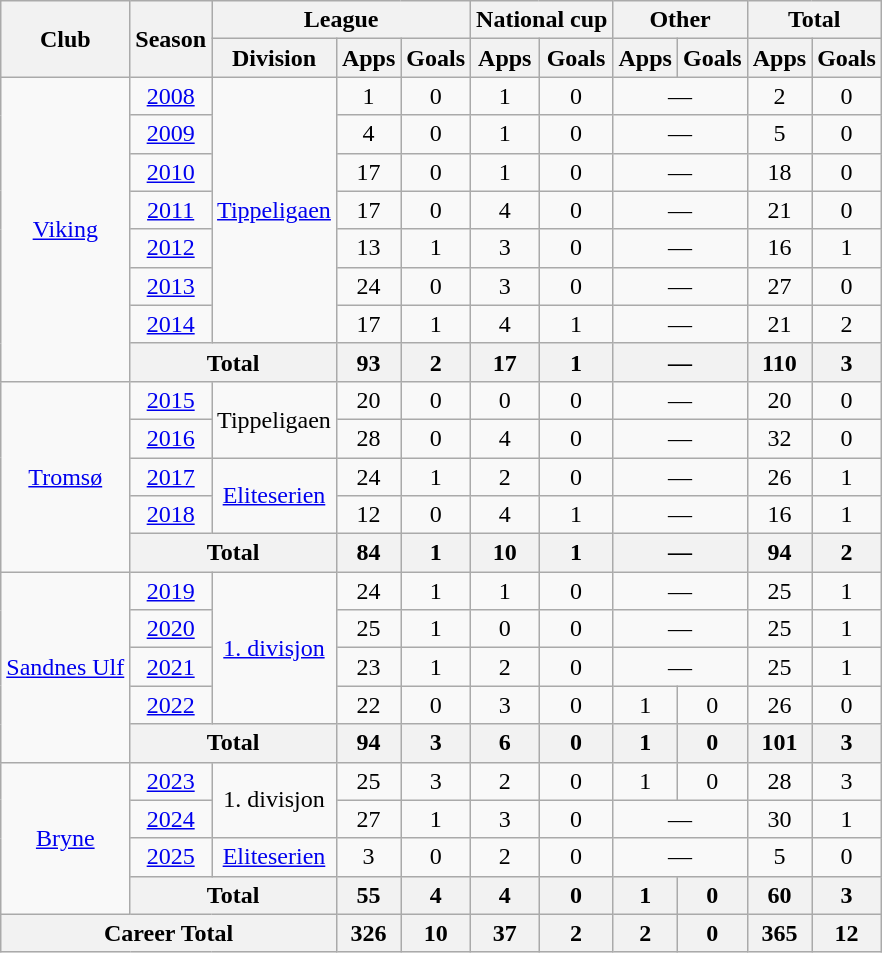<table class="wikitable" style="text-align: center;">
<tr>
<th rowspan="2">Club</th>
<th rowspan="2">Season</th>
<th colspan="3">League</th>
<th colspan="2">National cup</th>
<th colspan="2">Other</th>
<th colspan="2">Total</th>
</tr>
<tr>
<th>Division</th>
<th>Apps</th>
<th>Goals</th>
<th>Apps</th>
<th>Goals</th>
<th>Apps</th>
<th>Goals</th>
<th>Apps</th>
<th>Goals</th>
</tr>
<tr>
<td rowspan="8"><a href='#'>Viking</a></td>
<td><a href='#'>2008</a></td>
<td rowspan="7"><a href='#'>Tippeligaen</a></td>
<td>1</td>
<td>0</td>
<td>1</td>
<td>0</td>
<td colspan="2">—</td>
<td>2</td>
<td>0</td>
</tr>
<tr>
<td><a href='#'>2009</a></td>
<td>4</td>
<td>0</td>
<td>1</td>
<td>0</td>
<td colspan="2">—</td>
<td>5</td>
<td>0</td>
</tr>
<tr>
<td><a href='#'>2010</a></td>
<td>17</td>
<td>0</td>
<td>1</td>
<td>0</td>
<td colspan="2">—</td>
<td>18</td>
<td>0</td>
</tr>
<tr>
<td><a href='#'>2011</a></td>
<td>17</td>
<td>0</td>
<td>4</td>
<td>0</td>
<td colspan="2">—</td>
<td>21</td>
<td>0</td>
</tr>
<tr>
<td><a href='#'>2012</a></td>
<td>13</td>
<td>1</td>
<td>3</td>
<td>0</td>
<td colspan="2">—</td>
<td>16</td>
<td>1</td>
</tr>
<tr>
<td><a href='#'>2013</a></td>
<td>24</td>
<td>0</td>
<td>3</td>
<td>0</td>
<td colspan="2">—</td>
<td>27</td>
<td>0</td>
</tr>
<tr>
<td><a href='#'>2014</a></td>
<td>17</td>
<td>1</td>
<td>4</td>
<td>1</td>
<td colspan="2">—</td>
<td>21</td>
<td>2</td>
</tr>
<tr>
<th colspan="2">Total</th>
<th>93</th>
<th>2</th>
<th>17</th>
<th>1</th>
<th colspan="2">—</th>
<th>110</th>
<th>3</th>
</tr>
<tr>
<td rowspan="5"><a href='#'>Tromsø</a></td>
<td><a href='#'>2015</a></td>
<td rowspan="2">Tippeligaen</td>
<td>20</td>
<td>0</td>
<td>0</td>
<td>0</td>
<td colspan="2">—</td>
<td>20</td>
<td>0</td>
</tr>
<tr>
<td><a href='#'>2016</a></td>
<td>28</td>
<td>0</td>
<td>4</td>
<td>0</td>
<td colspan="2">—</td>
<td>32</td>
<td>0</td>
</tr>
<tr>
<td><a href='#'>2017</a></td>
<td rowspan="2"><a href='#'>Eliteserien</a></td>
<td>24</td>
<td>1</td>
<td>2</td>
<td>0</td>
<td colspan="2">—</td>
<td>26</td>
<td>1</td>
</tr>
<tr>
<td><a href='#'>2018</a></td>
<td>12</td>
<td>0</td>
<td>4</td>
<td>1</td>
<td colspan="2">—</td>
<td>16</td>
<td>1</td>
</tr>
<tr>
<th colspan="2">Total</th>
<th>84</th>
<th>1</th>
<th>10</th>
<th>1</th>
<th colspan="2">—</th>
<th>94</th>
<th>2</th>
</tr>
<tr>
<td rowspan="5"><a href='#'>Sandnes Ulf</a></td>
<td><a href='#'>2019</a></td>
<td rowspan="4"><a href='#'>1. divisjon</a></td>
<td>24</td>
<td>1</td>
<td>1</td>
<td>0</td>
<td colspan="2">—</td>
<td>25</td>
<td>1</td>
</tr>
<tr>
<td><a href='#'>2020</a></td>
<td>25</td>
<td>1</td>
<td>0</td>
<td>0</td>
<td colspan="2">—</td>
<td>25</td>
<td>1</td>
</tr>
<tr>
<td><a href='#'>2021</a></td>
<td>23</td>
<td>1</td>
<td>2</td>
<td>0</td>
<td colspan="2">—</td>
<td>25</td>
<td>1</td>
</tr>
<tr>
<td><a href='#'>2022</a></td>
<td>22</td>
<td>0</td>
<td>3</td>
<td>0</td>
<td>1</td>
<td>0</td>
<td>26</td>
<td>0</td>
</tr>
<tr>
<th colspan="2">Total</th>
<th>94</th>
<th>3</th>
<th>6</th>
<th>0</th>
<th>1</th>
<th>0</th>
<th>101</th>
<th>3</th>
</tr>
<tr>
<td rowspan="4"><a href='#'>Bryne</a></td>
<td><a href='#'>2023</a></td>
<td rowspan="2">1. divisjon</td>
<td>25</td>
<td>3</td>
<td>2</td>
<td>0</td>
<td>1</td>
<td>0</td>
<td>28</td>
<td>3</td>
</tr>
<tr>
<td><a href='#'>2024</a></td>
<td>27</td>
<td>1</td>
<td>3</td>
<td>0</td>
<td colspan="2">—</td>
<td>30</td>
<td>1</td>
</tr>
<tr>
<td><a href='#'>2025</a></td>
<td rowspan="1"><a href='#'>Eliteserien</a></td>
<td>3</td>
<td>0</td>
<td>2</td>
<td>0</td>
<td colspan="2">—</td>
<td>5</td>
<td>0</td>
</tr>
<tr>
<th colspan="2">Total</th>
<th>55</th>
<th>4</th>
<th>4</th>
<th>0</th>
<th>1</th>
<th>0</th>
<th>60</th>
<th>3</th>
</tr>
<tr>
<th colspan="3">Career Total</th>
<th>326</th>
<th>10</th>
<th>37</th>
<th>2</th>
<th>2</th>
<th>0</th>
<th>365</th>
<th>12</th>
</tr>
</table>
